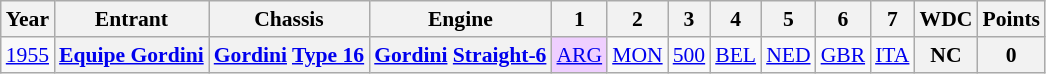<table class="wikitable" style="text-align:center; font-size:90%">
<tr>
<th>Year</th>
<th>Entrant</th>
<th>Chassis</th>
<th>Engine</th>
<th>1</th>
<th>2</th>
<th>3</th>
<th>4</th>
<th>5</th>
<th>6</th>
<th>7</th>
<th>WDC</th>
<th>Points</th>
</tr>
<tr>
<td><a href='#'>1955</a></td>
<th><a href='#'>Equipe Gordini</a></th>
<th><a href='#'>Gordini</a> <a href='#'>Type 16</a></th>
<th><a href='#'>Gordini</a> <a href='#'>Straight-6</a></th>
<td style="background:#EFCFFF;"><a href='#'>ARG</a><br></td>
<td><a href='#'>MON</a></td>
<td><a href='#'>500</a></td>
<td><a href='#'>BEL</a></td>
<td><a href='#'>NED</a></td>
<td><a href='#'>GBR</a></td>
<td><a href='#'>ITA</a></td>
<th>NC</th>
<th>0</th>
</tr>
</table>
